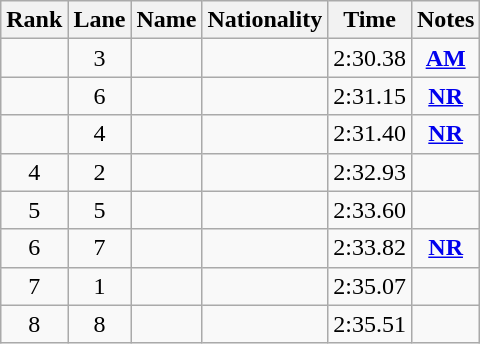<table class="wikitable sortable" style="text-align:center">
<tr>
<th>Rank</th>
<th>Lane</th>
<th>Name</th>
<th>Nationality</th>
<th>Time</th>
<th>Notes</th>
</tr>
<tr>
<td></td>
<td>3</td>
<td align="left"></td>
<td align="left"></td>
<td>2:30.38</td>
<td><strong><a href='#'>AM</a></strong></td>
</tr>
<tr>
<td></td>
<td>6</td>
<td align="left"></td>
<td align="left"></td>
<td>2:31.15</td>
<td><strong><a href='#'>NR</a></strong></td>
</tr>
<tr>
<td></td>
<td>4</td>
<td align="left"></td>
<td align="left"></td>
<td>2:31.40</td>
<td><strong><a href='#'>NR</a></strong></td>
</tr>
<tr>
<td>4</td>
<td>2</td>
<td align="left"></td>
<td align="left"></td>
<td>2:32.93</td>
<td></td>
</tr>
<tr>
<td>5</td>
<td>5</td>
<td align="left"></td>
<td align="left"></td>
<td>2:33.60</td>
<td></td>
</tr>
<tr>
<td>6</td>
<td>7</td>
<td align="left"></td>
<td align="left"></td>
<td>2:33.82</td>
<td><strong><a href='#'>NR</a></strong></td>
</tr>
<tr>
<td>7</td>
<td>1</td>
<td align="left"></td>
<td align="left"></td>
<td>2:35.07</td>
<td></td>
</tr>
<tr>
<td>8</td>
<td>8</td>
<td align="left"></td>
<td align="left"></td>
<td>2:35.51</td>
<td></td>
</tr>
</table>
